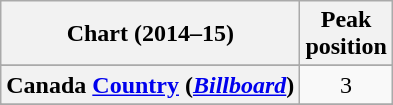<table class="wikitable plainrowheaders" style="text-align:center">
<tr>
<th>Chart (2014–15)</th>
<th>Peak <br> position</th>
</tr>
<tr>
</tr>
<tr>
<th scope="row">Canada <a href='#'>Country</a> (<a href='#'><em>Billboard</em></a>)</th>
<td>3</td>
</tr>
<tr>
</tr>
<tr>
</tr>
</table>
